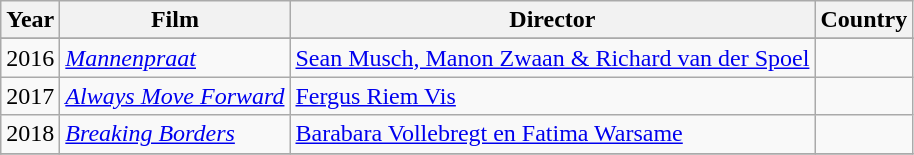<table class="wikitable">
<tr>
<th>Year</th>
<th>Film</th>
<th>Director</th>
<th>Country</th>
</tr>
<tr>
</tr>
<tr>
<td>2016</td>
<td><em><a href='#'>Mannenpraat</a></em></td>
<td><a href='#'>Sean Musch, Manon Zwaan & Richard van der Spoel</a></td>
<td></td>
</tr>
<tr>
<td>2017</td>
<td><em><a href='#'>Always Move Forward</a></em></td>
<td><a href='#'>Fergus Riem Vis</a></td>
<td></td>
</tr>
<tr>
<td>2018</td>
<td><em><a href='#'>Breaking Borders</a></em></td>
<td><a href='#'>Barabara Vollebregt en Fatima Warsame </a></td>
<td></td>
</tr>
<tr>
</tr>
</table>
